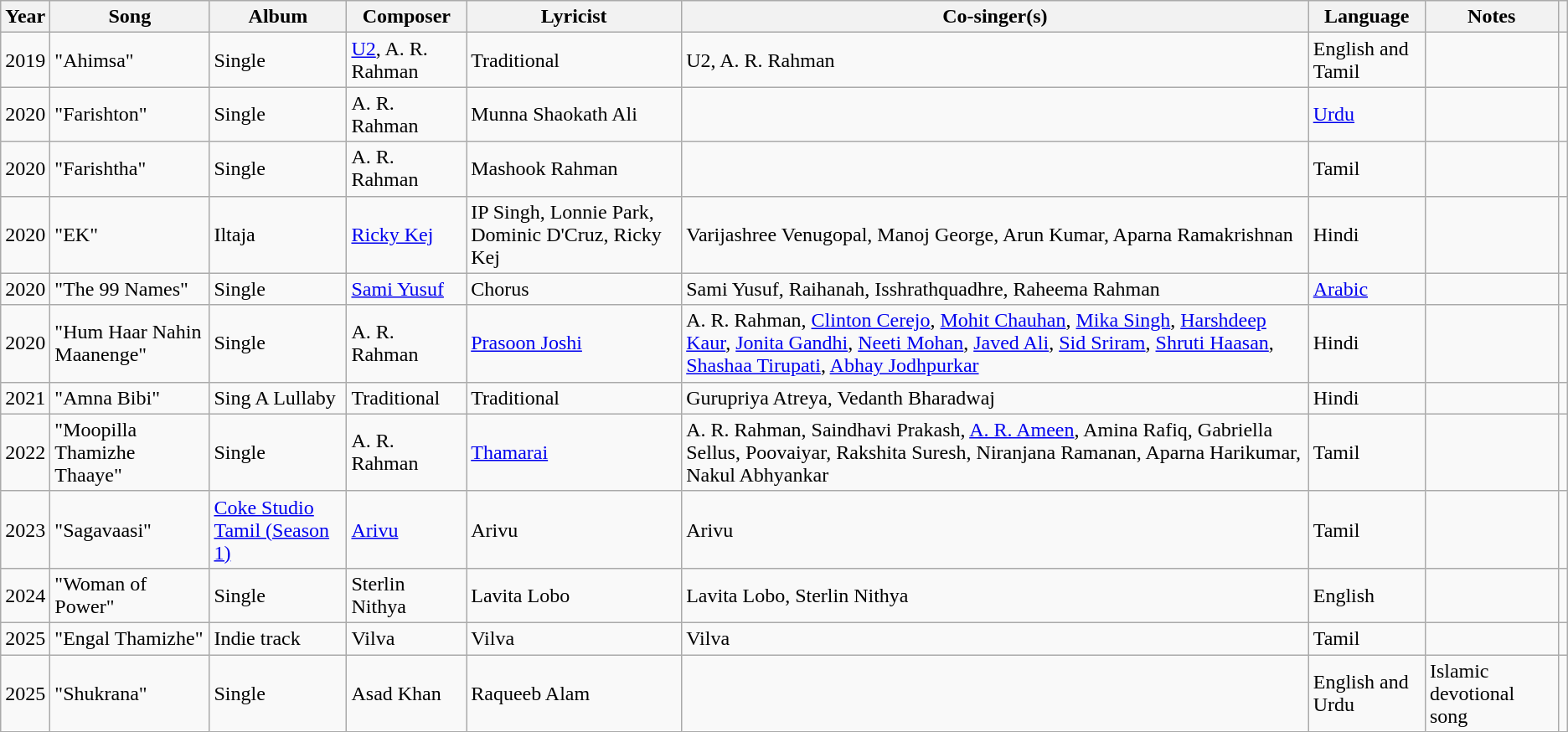<table class="wikitable">
<tr>
<th>Year</th>
<th>Song</th>
<th>Album</th>
<th>Composer</th>
<th>Lyricist</th>
<th>Co-singer(s)</th>
<th>Language</th>
<th>Notes</th>
<th></th>
</tr>
<tr>
<td>2019</td>
<td>"Ahimsa"</td>
<td>Single</td>
<td><a href='#'>U2</a>, A. R. Rahman</td>
<td>Traditional</td>
<td>U2, A. R. Rahman</td>
<td>English and Tamil</td>
<td></td>
<td></td>
</tr>
<tr>
<td>2020</td>
<td>"Farishton"</td>
<td>Single</td>
<td>A. R. Rahman</td>
<td>Munna Shaokath Ali</td>
<td></td>
<td><a href='#'>Urdu</a></td>
<td></td>
<td></td>
</tr>
<tr>
<td>2020</td>
<td>"Farishtha"</td>
<td>Single</td>
<td>A. R. Rahman</td>
<td>Mashook Rahman</td>
<td></td>
<td>Tamil</td>
<td></td>
<td></td>
</tr>
<tr>
<td>2020</td>
<td>"EK"</td>
<td>Iltaja</td>
<td><a href='#'>Ricky Kej</a></td>
<td>IP Singh, Lonnie Park, Dominic D'Cruz, Ricky Kej</td>
<td>Varijashree Venugopal, Manoj George, Arun Kumar, Aparna Ramakrishnan</td>
<td>Hindi</td>
<td></td>
<td></td>
</tr>
<tr>
<td>2020</td>
<td>"The 99 Names"</td>
<td>Single</td>
<td><a href='#'>Sami Yusuf</a></td>
<td>Chorus</td>
<td>Sami Yusuf, Raihanah, Isshrathquadhre, Raheema Rahman</td>
<td><a href='#'>Arabic</a></td>
<td></td>
<td></td>
</tr>
<tr>
<td>2020</td>
<td>"Hum Haar Nahin Maanenge"</td>
<td>Single</td>
<td>A. R. Rahman</td>
<td><a href='#'>Prasoon Joshi</a></td>
<td>A. R. Rahman, <a href='#'>Clinton Cerejo</a>, <a href='#'>Mohit Chauhan</a>, <a href='#'>Mika Singh</a>, <a href='#'>Harshdeep Kaur</a>, <a href='#'>Jonita Gandhi</a>, <a href='#'>Neeti Mohan</a>, <a href='#'>Javed Ali</a>, <a href='#'>Sid Sriram</a>, <a href='#'>Shruti Haasan</a>, <a href='#'>Shashaa Tirupati</a>, <a href='#'>Abhay Jodhpurkar</a></td>
<td>Hindi</td>
<td></td>
<td></td>
</tr>
<tr>
<td>2021</td>
<td>"Amna Bibi"</td>
<td>Sing A Lullaby</td>
<td>Traditional</td>
<td>Traditional</td>
<td>Gurupriya Atreya, Vedanth Bharadwaj</td>
<td>Hindi</td>
<td></td>
<td></td>
</tr>
<tr>
<td>2022</td>
<td>"Moopilla Thamizhe Thaaye"</td>
<td>Single</td>
<td>A. R. Rahman</td>
<td><a href='#'>Thamarai</a></td>
<td>A. R. Rahman, Saindhavi Prakash, <a href='#'>A. R. Ameen</a>, Amina Rafiq, Gabriella Sellus, Poovaiyar, Rakshita Suresh, Niranjana Ramanan, Aparna Harikumar, Nakul Abhyankar</td>
<td>Tamil</td>
<td></td>
<td></td>
</tr>
<tr>
<td>2023</td>
<td>"Sagavaasi"</td>
<td><a href='#'>Coke Studio Tamil (Season 1)</a></td>
<td><a href='#'>Arivu</a></td>
<td>Arivu</td>
<td>Arivu</td>
<td>Tamil</td>
<td></td>
<td></td>
</tr>
<tr>
<td>2024</td>
<td>"Woman of Power"</td>
<td>Single</td>
<td>Sterlin Nithya</td>
<td>Lavita Lobo</td>
<td>Lavita Lobo, Sterlin Nithya</td>
<td>English</td>
<td></td>
<td></td>
</tr>
<tr>
<td>2025</td>
<td>"Engal Thamizhe"</td>
<td>Indie track</td>
<td>Vilva</td>
<td>Vilva</td>
<td>Vilva</td>
<td>Tamil</td>
<td></td>
<td></td>
</tr>
<tr>
<td>2025</td>
<td>"Shukrana"</td>
<td>Single</td>
<td>Asad Khan</td>
<td>Raqueeb Alam</td>
<td></td>
<td>English and Urdu</td>
<td>Islamic devotional song</td>
<td></td>
</tr>
</table>
